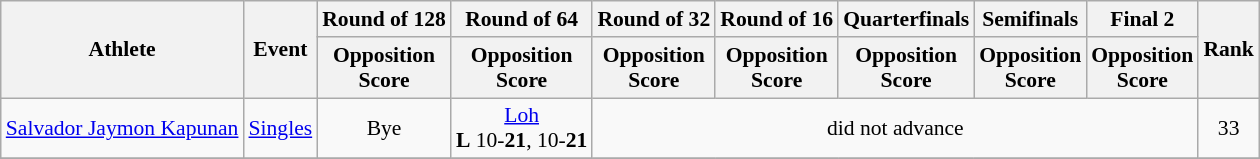<table class=wikitable style="font-size:90%">
<tr>
<th rowspan=2>Athlete</th>
<th rowspan=2>Event</th>
<th>Round of 128</th>
<th>Round of 64 </th>
<th>Round of 32 </th>
<th>Round of 16</th>
<th>Quarterfinals</th>
<th>Semifinals</th>
<th>Final 2</th>
<th rowspan=2>Rank</th>
</tr>
<tr>
<th>Opposition<br>Score</th>
<th>Opposition<br>Score</th>
<th>Opposition<br>Score</th>
<th>Opposition<br>Score</th>
<th>Opposition<br>Score</th>
<th>Opposition<br>Score</th>
<th>Opposition<br>Score</th>
</tr>
<tr>
<td><a href='#'>Salvador Jaymon Kapunan</a></td>
<td><a href='#'>Singles</a></td>
<td align=center>Bye</td>
<td align=center> <a href='#'>Loh</a><br><strong>L</strong> 10-<strong>21</strong>, 10-<strong>21</strong></td>
<td align=center colspan=5>did not advance</td>
<td align=center>33</td>
</tr>
<tr>
</tr>
</table>
